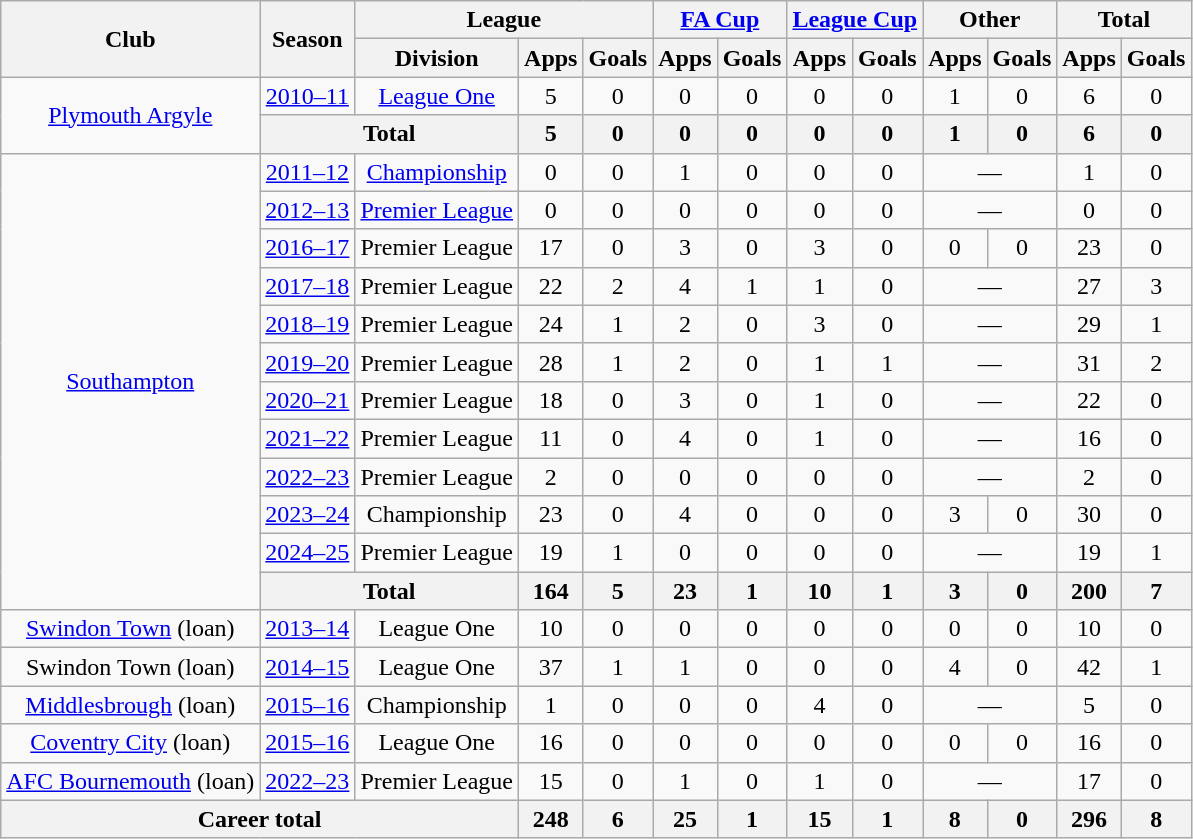<table class="wikitable" style="text-align: center;">
<tr>
<th rowspan="2">Club</th>
<th rowspan="2">Season</th>
<th colspan="3">League</th>
<th colspan="2"><a href='#'>FA Cup</a></th>
<th colspan="2"><a href='#'>League Cup</a></th>
<th colspan="2">Other</th>
<th colspan="2">Total</th>
</tr>
<tr>
<th>Division</th>
<th>Apps</th>
<th>Goals</th>
<th>Apps</th>
<th>Goals</th>
<th>Apps</th>
<th>Goals</th>
<th>Apps</th>
<th>Goals</th>
<th>Apps</th>
<th>Goals</th>
</tr>
<tr>
<td rowspan="2"><a href='#'>Plymouth Argyle</a></td>
<td><a href='#'>2010–11</a></td>
<td><a href='#'>League One</a></td>
<td>5</td>
<td>0</td>
<td>0</td>
<td>0</td>
<td>0</td>
<td>0</td>
<td>1</td>
<td>0</td>
<td>6</td>
<td>0</td>
</tr>
<tr>
<th colspan="2">Total</th>
<th>5</th>
<th>0</th>
<th>0</th>
<th>0</th>
<th>0</th>
<th>0</th>
<th>1</th>
<th>0</th>
<th>6</th>
<th>0</th>
</tr>
<tr>
<td rowspan="12"><a href='#'>Southampton</a></td>
<td><a href='#'>2011–12</a></td>
<td><a href='#'>Championship</a></td>
<td>0</td>
<td>0</td>
<td>1</td>
<td>0</td>
<td>0</td>
<td>0</td>
<td colspan="2">—</td>
<td>1</td>
<td>0</td>
</tr>
<tr>
<td><a href='#'>2012–13</a></td>
<td><a href='#'>Premier League</a></td>
<td>0</td>
<td>0</td>
<td>0</td>
<td>0</td>
<td>0</td>
<td>0</td>
<td colspan="2">—</td>
<td>0</td>
<td>0</td>
</tr>
<tr>
<td><a href='#'>2016–17</a></td>
<td>Premier League</td>
<td>17</td>
<td>0</td>
<td>3</td>
<td>0</td>
<td>3</td>
<td>0</td>
<td>0</td>
<td>0</td>
<td>23</td>
<td>0</td>
</tr>
<tr>
<td><a href='#'>2017–18</a></td>
<td>Premier League</td>
<td>22</td>
<td>2</td>
<td>4</td>
<td>1</td>
<td>1</td>
<td>0</td>
<td colspan="2">—</td>
<td>27</td>
<td>3</td>
</tr>
<tr>
<td><a href='#'>2018–19</a></td>
<td>Premier League</td>
<td>24</td>
<td>1</td>
<td>2</td>
<td>0</td>
<td>3</td>
<td>0</td>
<td colspan=2>—</td>
<td>29</td>
<td>1</td>
</tr>
<tr>
<td><a href='#'>2019–20</a></td>
<td>Premier League</td>
<td>28</td>
<td>1</td>
<td>2</td>
<td>0</td>
<td>1</td>
<td>1</td>
<td colspan=2>—</td>
<td>31</td>
<td>2</td>
</tr>
<tr>
<td><a href='#'>2020–21</a></td>
<td>Premier League</td>
<td>18</td>
<td>0</td>
<td>3</td>
<td>0</td>
<td>1</td>
<td>0</td>
<td colspan=2>—</td>
<td>22</td>
<td>0</td>
</tr>
<tr>
<td><a href='#'>2021–22</a></td>
<td>Premier League</td>
<td>11</td>
<td>0</td>
<td>4</td>
<td>0</td>
<td>1</td>
<td>0</td>
<td colspan="2">—</td>
<td>16</td>
<td>0</td>
</tr>
<tr>
<td><a href='#'>2022–23</a></td>
<td>Premier League</td>
<td>2</td>
<td>0</td>
<td>0</td>
<td>0</td>
<td>0</td>
<td>0</td>
<td colspan=2>—</td>
<td>2</td>
<td>0</td>
</tr>
<tr>
<td><a href='#'>2023–24</a></td>
<td>Championship</td>
<td>23</td>
<td>0</td>
<td>4</td>
<td>0</td>
<td>0</td>
<td>0</td>
<td>3</td>
<td>0</td>
<td>30</td>
<td>0</td>
</tr>
<tr>
<td><a href='#'>2024–25</a></td>
<td>Premier League</td>
<td>19</td>
<td>1</td>
<td>0</td>
<td>0</td>
<td>0</td>
<td>0</td>
<td colspan=2>—</td>
<td>19</td>
<td>1</td>
</tr>
<tr>
<th colspan="2">Total</th>
<th>164</th>
<th>5</th>
<th>23</th>
<th>1</th>
<th>10</th>
<th>1</th>
<th>3</th>
<th>0</th>
<th>200</th>
<th>7</th>
</tr>
<tr>
<td><a href='#'>Swindon Town</a> (loan)</td>
<td><a href='#'>2013–14</a></td>
<td>League One</td>
<td>10</td>
<td>0</td>
<td>0</td>
<td>0</td>
<td>0</td>
<td>0</td>
<td>0</td>
<td>0</td>
<td>10</td>
<td>0</td>
</tr>
<tr>
<td>Swindon Town (loan)</td>
<td><a href='#'>2014–15</a></td>
<td>League One</td>
<td>37</td>
<td>1</td>
<td>1</td>
<td>0</td>
<td>0</td>
<td>0</td>
<td>4</td>
<td>0</td>
<td>42</td>
<td>1</td>
</tr>
<tr>
<td><a href='#'>Middlesbrough</a> (loan)</td>
<td><a href='#'>2015–16</a></td>
<td>Championship</td>
<td>1</td>
<td>0</td>
<td>0</td>
<td>0</td>
<td>4</td>
<td>0</td>
<td colspan="2">—</td>
<td>5</td>
<td>0</td>
</tr>
<tr>
<td><a href='#'>Coventry City</a> (loan)</td>
<td><a href='#'>2015–16</a></td>
<td>League One</td>
<td>16</td>
<td>0</td>
<td>0</td>
<td>0</td>
<td>0</td>
<td>0</td>
<td>0</td>
<td>0</td>
<td>16</td>
<td>0</td>
</tr>
<tr>
<td><a href='#'>AFC Bournemouth</a> (loan)</td>
<td><a href='#'>2022–23</a></td>
<td>Premier League</td>
<td>15</td>
<td>0</td>
<td>1</td>
<td>0</td>
<td>1</td>
<td>0</td>
<td colspan="2">—</td>
<td>17</td>
<td>0</td>
</tr>
<tr>
<th colspan="3">Career total</th>
<th>248</th>
<th>6</th>
<th>25</th>
<th>1</th>
<th>15</th>
<th>1</th>
<th>8</th>
<th>0</th>
<th>296</th>
<th>8</th>
</tr>
</table>
